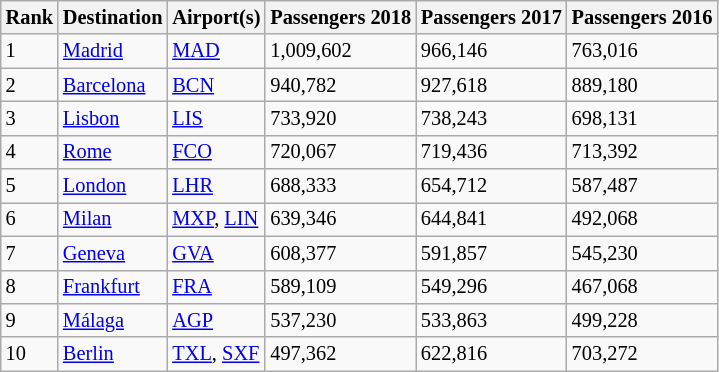<table class="wikitable" style="font-size: 85%" width= align=>
<tr>
<th>Rank</th>
<th>Destination</th>
<th>Airport(s)</th>
<th>Passengers 2018</th>
<th>Passengers 2017</th>
<th>Passengers 2016</th>
</tr>
<tr>
<td>1</td>
<td><a href='#'>Madrid</a></td>
<td><a href='#'>MAD</a></td>
<td>1,009,602</td>
<td>966,146</td>
<td>763,016</td>
</tr>
<tr>
<td>2</td>
<td><a href='#'>Barcelona</a></td>
<td><a href='#'>BCN</a></td>
<td>940,782</td>
<td>927,618</td>
<td>889,180</td>
</tr>
<tr>
<td>3</td>
<td><a href='#'>Lisbon</a></td>
<td><a href='#'>LIS</a></td>
<td>733,920</td>
<td>738,243</td>
<td>698,131</td>
</tr>
<tr>
<td>4</td>
<td><a href='#'>Rome</a></td>
<td><a href='#'>FCO</a></td>
<td>720,067</td>
<td>719,436</td>
<td>713,392</td>
</tr>
<tr>
<td>5</td>
<td><a href='#'>London</a></td>
<td><a href='#'>LHR</a></td>
<td>688,333</td>
<td>654,712</td>
<td>587,487</td>
</tr>
<tr>
<td>6</td>
<td><a href='#'>Milan</a></td>
<td><a href='#'>MXP</a>, <a href='#'>LIN</a></td>
<td>639,346</td>
<td>644,841</td>
<td>492,068</td>
</tr>
<tr>
<td>7</td>
<td><a href='#'>Geneva</a></td>
<td><a href='#'>GVA</a></td>
<td>608,377</td>
<td>591,857</td>
<td>545,230</td>
</tr>
<tr>
<td>8</td>
<td><a href='#'>Frankfurt</a></td>
<td><a href='#'>FRA</a></td>
<td>589,109</td>
<td>549,296</td>
<td>467,068</td>
</tr>
<tr>
<td>9</td>
<td><a href='#'>Málaga</a></td>
<td><a href='#'>AGP</a></td>
<td>537,230</td>
<td>533,863</td>
<td>499,228</td>
</tr>
<tr>
<td>10</td>
<td><a href='#'>Berlin</a></td>
<td><a href='#'>TXL</a>, <a href='#'>SXF</a></td>
<td>497,362</td>
<td>622,816</td>
<td>703,272</td>
</tr>
</table>
